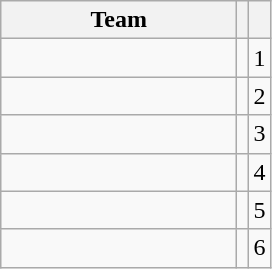<table class="wikitable" style="white-space:nowrap; display:inline-table;">
<tr>
<th style="width:150px">Team</th>
<th></th>
<th></th>
</tr>
<tr>
<td></td>
<td></td>
<td style="text-align:center">1</td>
</tr>
<tr>
<td></td>
<td></td>
<td style="text-align:center">2</td>
</tr>
<tr>
<td></td>
<td></td>
<td style="text-align:center">3</td>
</tr>
<tr>
<td></td>
<td></td>
<td style="text-align:center">4</td>
</tr>
<tr>
<td></td>
<td></td>
<td style="text-align:center">5</td>
</tr>
<tr>
<td></td>
<td></td>
<td style="text-align:center">6</td>
</tr>
</table>
